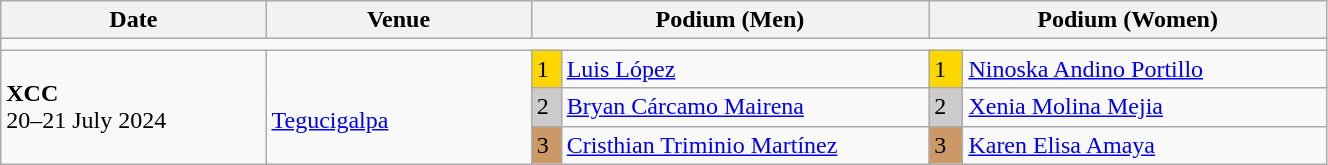<table class="wikitable" width=70%>
<tr>
<th>Date</th>
<th width=20%>Venue</th>
<th colspan=2 width=30%>Podium (Men)</th>
<th colspan=2 width=30%>Podium (Women)</th>
</tr>
<tr>
<td colspan=6></td>
</tr>
<tr>
<td rowspan=3><strong>XCC</strong> <br> 20–21 July 2024</td>
<td rowspan=3><br><a href='#'>Tegucigalpa</a></td>
<td bgcolor=FFD700>1</td>
<td><a href='#'>Luis López</a></td>
<td bgcolor=FFD700>1</td>
<td><a href='#'>Ninoska Andino Portillo</a></td>
</tr>
<tr>
<td bgcolor=CCCCCC>2</td>
<td><a href='#'>Bryan Cárcamo Mairena</a></td>
<td bgcolor=CCCCCC>2</td>
<td><a href='#'>Xenia Molina Mejia</a></td>
</tr>
<tr>
<td bgcolor=CC9966>3</td>
<td><a href='#'>Cristhian Triminio Martínez</a></td>
<td bgcolor=CC9966>3</td>
<td><a href='#'>Karen Elisa Amaya</a></td>
</tr>
</table>
